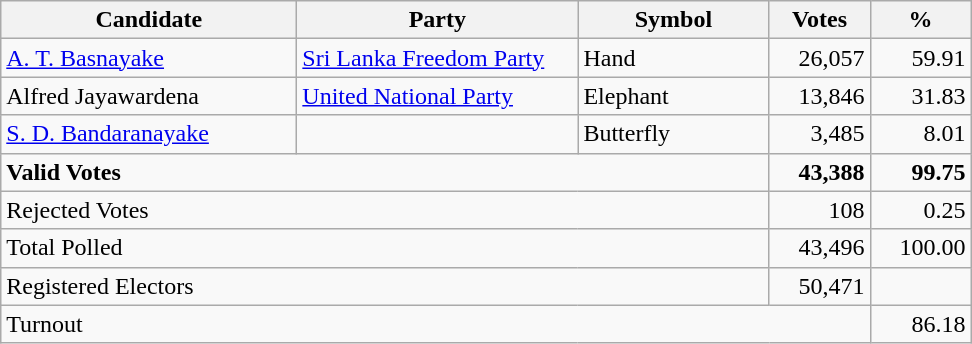<table class="wikitable" border="1" style="text-align:right;">
<tr>
<th align=left width="190">Candidate</th>
<th align=left width="180">Party</th>
<th align=left width="120">Symbol</th>
<th align=left width="60">Votes</th>
<th align=left width="60">%</th>
</tr>
<tr>
<td align=left><a href='#'>A. T. Basnayake</a></td>
<td align=left><a href='#'>Sri Lanka Freedom Party</a></td>
<td align=left>Hand</td>
<td>26,057</td>
<td>59.91</td>
</tr>
<tr>
<td align=left>Alfred Jayawardena</td>
<td align=left><a href='#'>United National Party</a></td>
<td align=left>Elephant</td>
<td>13,846</td>
<td>31.83</td>
</tr>
<tr>
<td align=left><a href='#'>S. D. Bandaranayake</a></td>
<td></td>
<td align=left>Butterfly</td>
<td>3,485</td>
<td>8.01</td>
</tr>
<tr>
<td align=left colspan=3><strong>Valid Votes</strong></td>
<td><strong>43,388</strong></td>
<td><strong>99.75</strong></td>
</tr>
<tr>
<td align=left colspan=3>Rejected Votes</td>
<td>108</td>
<td>0.25</td>
</tr>
<tr>
<td align=left colspan=3>Total Polled</td>
<td>43,496</td>
<td>100.00</td>
</tr>
<tr>
<td align=left colspan=3>Registered Electors</td>
<td>50,471</td>
<td></td>
</tr>
<tr>
<td align=left colspan=4>Turnout</td>
<td>86.18</td>
</tr>
</table>
